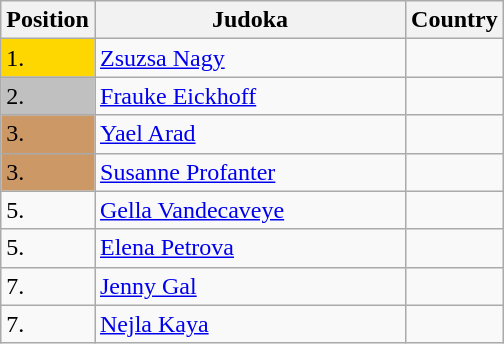<table class=wikitable>
<tr>
<th width=10>Position</th>
<th width=200>Judoka</th>
<th width=10>Country</th>
</tr>
<tr>
<td bgcolor=gold>1.</td>
<td><a href='#'>Zsuzsa Nagy</a></td>
<td></td>
</tr>
<tr>
<td bgcolor=silver>2.</td>
<td><a href='#'>Frauke Eickhoff</a></td>
<td></td>
</tr>
<tr>
<td bgcolor=CC9966>3.</td>
<td><a href='#'>Yael Arad</a></td>
<td></td>
</tr>
<tr>
<td bgcolor=CC9966>3.</td>
<td><a href='#'>Susanne Profanter</a></td>
<td></td>
</tr>
<tr>
<td>5.</td>
<td><a href='#'>Gella Vandecaveye</a></td>
<td></td>
</tr>
<tr>
<td>5.</td>
<td><a href='#'>Elena Petrova</a></td>
<td></td>
</tr>
<tr>
<td>7.</td>
<td><a href='#'>Jenny Gal</a></td>
<td></td>
</tr>
<tr>
<td>7.</td>
<td><a href='#'>Nejla Kaya</a></td>
<td></td>
</tr>
</table>
